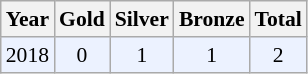<table class="sortable wikitable" style="font-size: 90%;">
<tr>
<th>Year</th>
<th>Gold</th>
<th>Silver</th>
<th>Bronze</th>
<th>Total</th>
</tr>
<tr style="background:#ECF2FF">
<td align="center">2018</td>
<td align="center">0</td>
<td align="center">1</td>
<td align="center">1</td>
<td align="center">2</td>
</tr>
</table>
